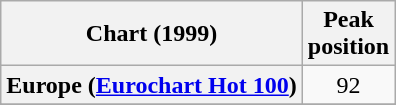<table class="wikitable sortable plainrowheaders" style="text-align: center">
<tr>
<th scope="col">Chart (1999)</th>
<th scope="col">Peak<br>position</th>
</tr>
<tr>
<th scope="row">Europe (<a href='#'>Eurochart Hot 100</a>)</th>
<td>92</td>
</tr>
<tr>
</tr>
<tr>
</tr>
</table>
